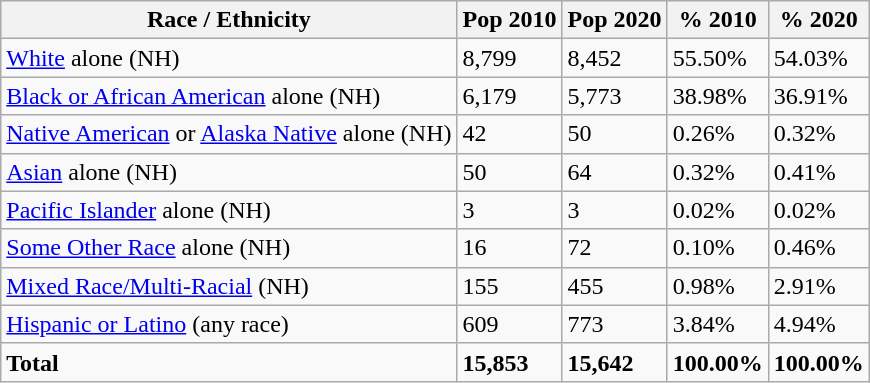<table class="wikitable">
<tr>
<th>Race / Ethnicity</th>
<th>Pop 2010</th>
<th>Pop 2020</th>
<th>% 2010</th>
<th>% 2020</th>
</tr>
<tr>
<td><a href='#'>White</a> alone (NH)</td>
<td>8,799</td>
<td>8,452</td>
<td>55.50%</td>
<td>54.03%</td>
</tr>
<tr>
<td><a href='#'>Black or African American</a> alone (NH)</td>
<td>6,179</td>
<td>5,773</td>
<td>38.98%</td>
<td>36.91%</td>
</tr>
<tr>
<td><a href='#'>Native American</a> or <a href='#'>Alaska Native</a> alone (NH)</td>
<td>42</td>
<td>50</td>
<td>0.26%</td>
<td>0.32%</td>
</tr>
<tr>
<td><a href='#'>Asian</a> alone (NH)</td>
<td>50</td>
<td>64</td>
<td>0.32%</td>
<td>0.41%</td>
</tr>
<tr>
<td><a href='#'>Pacific Islander</a> alone (NH)</td>
<td>3</td>
<td>3</td>
<td>0.02%</td>
<td>0.02%</td>
</tr>
<tr>
<td><a href='#'>Some Other Race</a> alone (NH)</td>
<td>16</td>
<td>72</td>
<td>0.10%</td>
<td>0.46%</td>
</tr>
<tr>
<td><a href='#'>Mixed Race/Multi-Racial</a> (NH)</td>
<td>155</td>
<td>455</td>
<td>0.98%</td>
<td>2.91%</td>
</tr>
<tr>
<td><a href='#'>Hispanic or Latino</a> (any race)</td>
<td>609</td>
<td>773</td>
<td>3.84%</td>
<td>4.94%</td>
</tr>
<tr>
<td><strong>Total</strong></td>
<td><strong>15,853</strong></td>
<td><strong>15,642</strong></td>
<td><strong>100.00%</strong></td>
<td><strong>100.00%</strong></td>
</tr>
</table>
